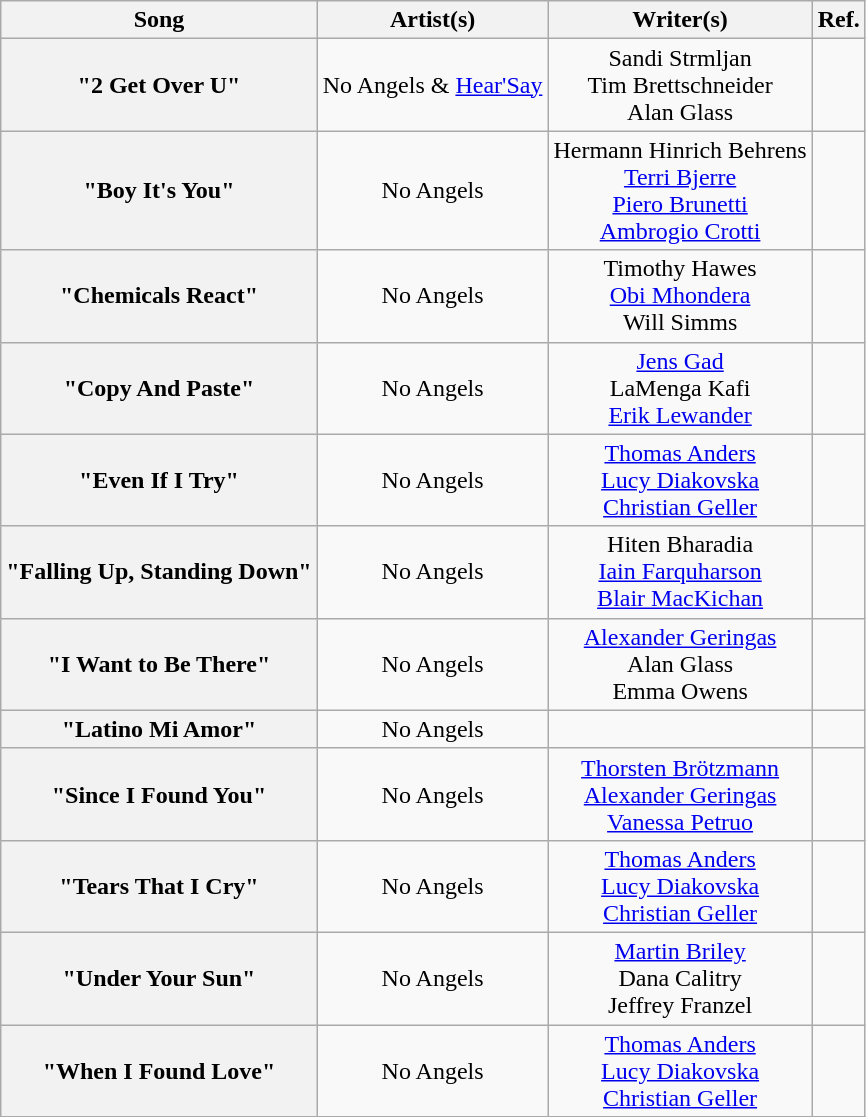<table class="wikitable sortable plainrowheaders" style="text-align:center;">
<tr>
<th scope="col">Song</th>
<th scope="col">Artist(s)</th>
<th scope="col" class="unsortable">Writer(s)</th>
<th scope="col" class="unsortable">Ref.</th>
</tr>
<tr>
<th scope=row>"2 Get Over U"</th>
<td>No Angels & <a href='#'>Hear'Say</a></td>
<td>Sandi Strmljan <br> Tim Brettschneider <br> Alan Glass</td>
<td></td>
</tr>
<tr>
<th scope=row>"Boy It's You"</th>
<td>No Angels</td>
<td>Hermann Hinrich Behrens <br> <a href='#'>Terri Bjerre</a> <br> <a href='#'>Piero Brunetti</a> <br> <a href='#'>Ambrogio Crotti</a></td>
<td></td>
</tr>
<tr>
<th scope=row>"Chemicals React"</th>
<td>No Angels</td>
<td>Timothy Hawes <br> <a href='#'>Obi Mhondera</a> <br> Will Simms</td>
<td></td>
</tr>
<tr>
<th scope=row>"Copy And Paste"</th>
<td>No Angels</td>
<td><a href='#'>Jens Gad</a> <br> LaMenga Kafi <br> <a href='#'>Erik Lewander</a></td>
<td></td>
</tr>
<tr>
<th scope=row>"Even If I Try"</th>
<td>No Angels</td>
<td><a href='#'>Thomas Anders</a> <br> <a href='#'>Lucy Diakovska</a> <br> <a href='#'>Christian Geller</a></td>
<td></td>
</tr>
<tr>
<th scope=row>"Falling Up, Standing Down"</th>
<td>No Angels</td>
<td>Hiten Bharadia <br> <a href='#'>Iain Farquharson</a> <br> <a href='#'>Blair MacKichan</a></td>
<td></td>
</tr>
<tr>
<th scope=row>"I Want to Be There"</th>
<td>No Angels</td>
<td><a href='#'>Alexander Geringas</a> <br> Alan Glass <br> Emma Owens</td>
<td></td>
</tr>
<tr>
<th scope=row>"Latino Mi Amor"</th>
<td>No Angels</td>
<td></td>
<td></td>
</tr>
<tr>
<th scope=row>"Since I Found You"</th>
<td>No Angels</td>
<td><a href='#'>Thorsten Brötzmann</a> <br> <a href='#'>Alexander Geringas</a> <br> <a href='#'>Vanessa Petruo</a></td>
<td></td>
</tr>
<tr>
<th scope=row>"Tears That I Cry"</th>
<td>No Angels</td>
<td><a href='#'>Thomas Anders</a> <br> <a href='#'>Lucy Diakovska</a> <br> <a href='#'>Christian Geller</a></td>
<td></td>
</tr>
<tr>
<th scope=row>"Under Your Sun"</th>
<td>No Angels</td>
<td><a href='#'>Martin Briley</a> <br> Dana Calitry <br> Jeffrey Franzel</td>
<td></td>
</tr>
<tr>
<th scope=row>"When I Found Love"</th>
<td>No Angels</td>
<td><a href='#'>Thomas Anders</a> <br> <a href='#'>Lucy Diakovska</a> <br> <a href='#'>Christian Geller</a></td>
<td></td>
</tr>
<tr>
</tr>
</table>
